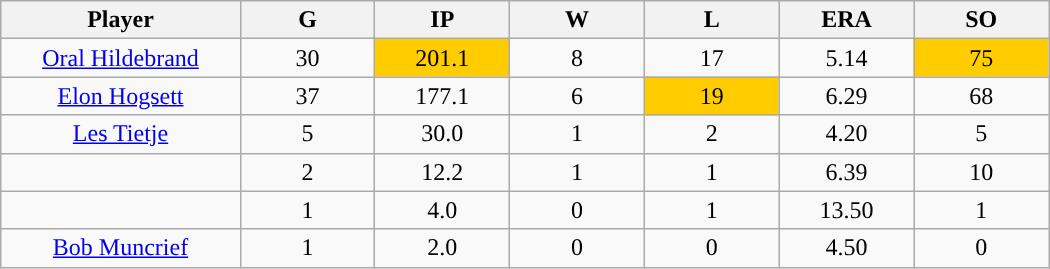<table class="wikitable sortable">
<tr>
<th bgcolor="#DDDDFF" width="16%">Player</th>
<th bgcolor="#DDDDFF" width="9%">G</th>
<th bgcolor="#DDDDFF" width="9%">IP</th>
<th bgcolor="#DDDDFF" width="9%">W</th>
<th bgcolor="#DDDDFF" width="9%">L</th>
<th bgcolor="#DDDDFF" width="9%">ERA</th>
<th bgcolor="#DDDDFF" width="9%">SO</th>
</tr>
<tr align="center">
<td><a href='#'>Oral Hildebrand</a></td>
<td>30</td>
<td style="background:#fc0;">201.1</td>
<td>8</td>
<td>17</td>
<td>5.14</td>
<td style="background:#fc0;">75</td>
</tr>
<tr align=center>
<td><a href='#'>Elon Hogsett</a></td>
<td>37</td>
<td>177.1</td>
<td>6</td>
<td style="background:#fc0;">19</td>
<td>6.29</td>
<td>68</td>
</tr>
<tr align=center>
<td><a href='#'>Les Tietje</a></td>
<td>5</td>
<td>30.0</td>
<td>1</td>
<td>2</td>
<td>4.20</td>
<td>5</td>
</tr>
<tr align=center>
<td></td>
<td>2</td>
<td>12.2</td>
<td>1</td>
<td>1</td>
<td>6.39</td>
<td>10</td>
</tr>
<tr align="center">
<td></td>
<td>1</td>
<td>4.0</td>
<td>0</td>
<td>1</td>
<td>13.50</td>
<td>1</td>
</tr>
<tr align="center">
<td><a href='#'>Bob Muncrief</a></td>
<td>1</td>
<td>2.0</td>
<td>0</td>
<td>0</td>
<td>4.50</td>
<td>0</td>
</tr>
</table>
